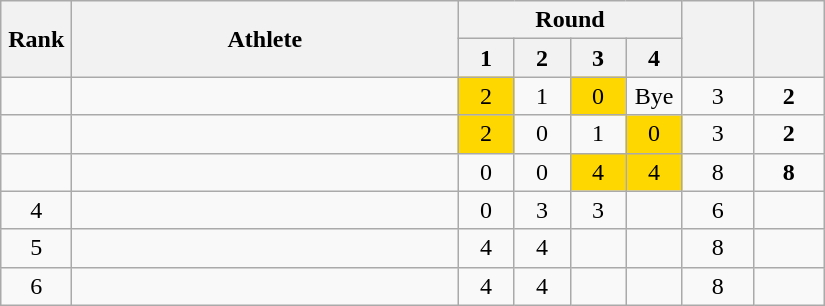<table class="wikitable" style="text-align: center;">
<tr>
<th rowspan="2" width=40>Rank</th>
<th rowspan="2" width=250>Athlete</th>
<th colspan="4">Round</th>
<th rowspan="2" width=40></th>
<th rowspan="2" width=40></th>
</tr>
<tr>
<th width=30>1</th>
<th width=30>2</th>
<th width=30>3</th>
<th width=30>4</th>
</tr>
<tr>
<td></td>
<td align="left"></td>
<td bgcolor=gold>2</td>
<td>1</td>
<td bgcolor=gold>0</td>
<td>Bye</td>
<td>3</td>
<td><strong>2</strong></td>
</tr>
<tr>
<td></td>
<td align="left"></td>
<td bgcolor=gold>2</td>
<td>0</td>
<td>1</td>
<td bgcolor=gold>0</td>
<td>3</td>
<td><strong>2</strong></td>
</tr>
<tr>
<td></td>
<td align="left"></td>
<td>0</td>
<td>0</td>
<td bgcolor=gold>4</td>
<td bgcolor=gold>4</td>
<td>8</td>
<td><strong>8</strong></td>
</tr>
<tr>
<td>4</td>
<td align="left"></td>
<td>0</td>
<td>3</td>
<td>3</td>
<td></td>
<td>6</td>
<td></td>
</tr>
<tr>
<td>5</td>
<td align="left"></td>
<td>4</td>
<td>4</td>
<td></td>
<td></td>
<td>8</td>
<td></td>
</tr>
<tr>
<td>6</td>
<td align="left"></td>
<td>4</td>
<td>4</td>
<td></td>
<td></td>
<td>8</td>
<td></td>
</tr>
</table>
